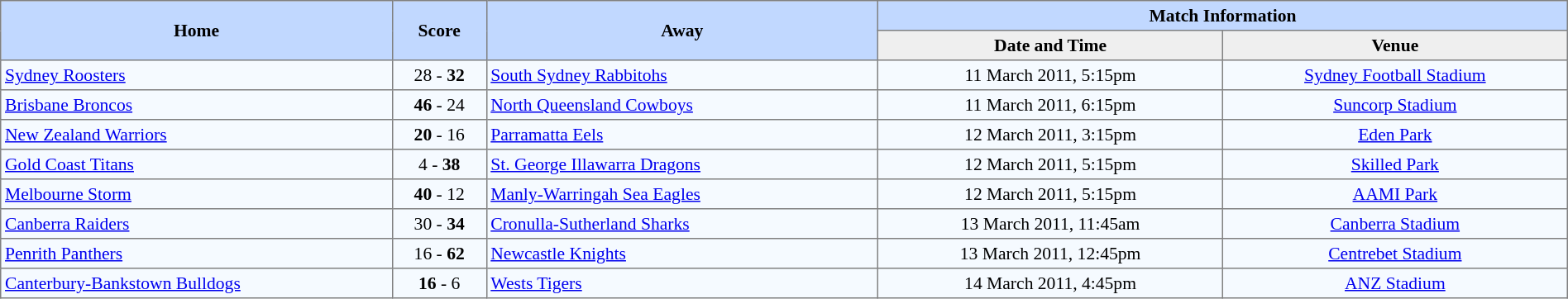<table border=1 style="border-collapse:collapse; font-size:90%; text-align:center;" cellpadding=3 cellspacing=0 width=100%>
<tr bgcolor=#C1D8FF>
<th rowspan=2 width=25%>Home</th>
<th rowspan=2 width=6%>Score</th>
<th rowspan=2 width=25%>Away</th>
<th colspan=6>Match Information</th>
</tr>
<tr bgcolor=#EFEFEF>
<th width=22%>Date and Time</th>
<th width=22%>Venue</th>
</tr>
<tr align=center bgcolor=#F5FAFF>
<td align=left> <a href='#'>Sydney Roosters</a></td>
<td>28 - <strong>32</strong></td>
<td align=left> <a href='#'>South Sydney Rabbitohs</a></td>
<td>11 March 2011, 5:15pm</td>
<td><a href='#'>Sydney Football Stadium</a></td>
</tr>
<tr align=center bgcolor=#F5FAFF>
<td align=left> <a href='#'>Brisbane Broncos</a></td>
<td><strong>46</strong> - 24</td>
<td align=left> <a href='#'>North Queensland Cowboys</a></td>
<td>11 March 2011, 6:15pm</td>
<td><a href='#'>Suncorp Stadium</a></td>
</tr>
<tr align=center bgcolor=#F5FAFF>
<td align=left> <a href='#'>New Zealand Warriors</a></td>
<td><strong>20</strong> - 16</td>
<td align=left> <a href='#'>Parramatta Eels</a></td>
<td>12 March 2011, 3:15pm</td>
<td><a href='#'>Eden Park</a></td>
</tr>
<tr align=center bgcolor=#F5FAFF>
<td align=left> <a href='#'>Gold Coast Titans</a></td>
<td>4 - <strong>38</strong></td>
<td align=left> <a href='#'>St. George Illawarra Dragons</a></td>
<td>12 March 2011, 5:15pm</td>
<td><a href='#'>Skilled Park</a></td>
</tr>
<tr align=center bgcolor=#F5FAFF>
<td align=left> <a href='#'>Melbourne Storm</a></td>
<td><strong>40</strong> - 12</td>
<td align=left> <a href='#'>Manly-Warringah Sea Eagles</a></td>
<td>12 March 2011, 5:15pm</td>
<td><a href='#'>AAMI Park</a></td>
</tr>
<tr align=center bgcolor=#F5FAFF>
<td align=left> <a href='#'>Canberra Raiders</a></td>
<td>30 - <strong>34</strong></td>
<td align=left> <a href='#'>Cronulla-Sutherland Sharks</a></td>
<td>13 March 2011, 11:45am</td>
<td><a href='#'>Canberra Stadium</a></td>
</tr>
<tr align=center bgcolor=#F5FAFF>
<td align=left> <a href='#'>Penrith Panthers</a></td>
<td>16 - <strong>62</strong></td>
<td align=left> <a href='#'>Newcastle Knights</a></td>
<td>13 March 2011, 12:45pm</td>
<td><a href='#'>Centrebet Stadium</a></td>
</tr>
<tr align=center bgcolor=#F5FAFF>
<td align=left> <a href='#'>Canterbury-Bankstown Bulldogs</a></td>
<td><strong>16</strong> - 6</td>
<td align=left> <a href='#'>Wests Tigers</a></td>
<td>14 March 2011, 4:45pm</td>
<td><a href='#'>ANZ Stadium</a></td>
</tr>
</table>
